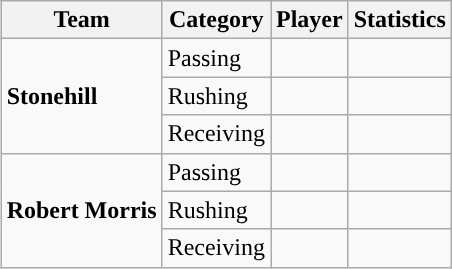<table class="wikitable" style="float: right;">
<tr>
<th>Team</th>
<th>Category</th>
<th>Player</th>
<th>Statistics</th>
</tr>
<tr>
<td rowspan=3><strong>Stonehill</strong></td>
<td>Passing</td>
<td></td>
<td></td>
</tr>
<tr>
<td>Rushing</td>
<td></td>
<td></td>
</tr>
<tr>
<td>Receiving</td>
<td></td>
<td></td>
</tr>
<tr>
<td rowspan=3><strong>Robert Morris</strong></td>
<td>Passing</td>
<td></td>
<td></td>
</tr>
<tr>
<td>Rushing</td>
<td></td>
<td></td>
</tr>
<tr>
<td>Receiving</td>
<td></td>
<td></td>
</tr>
</table>
